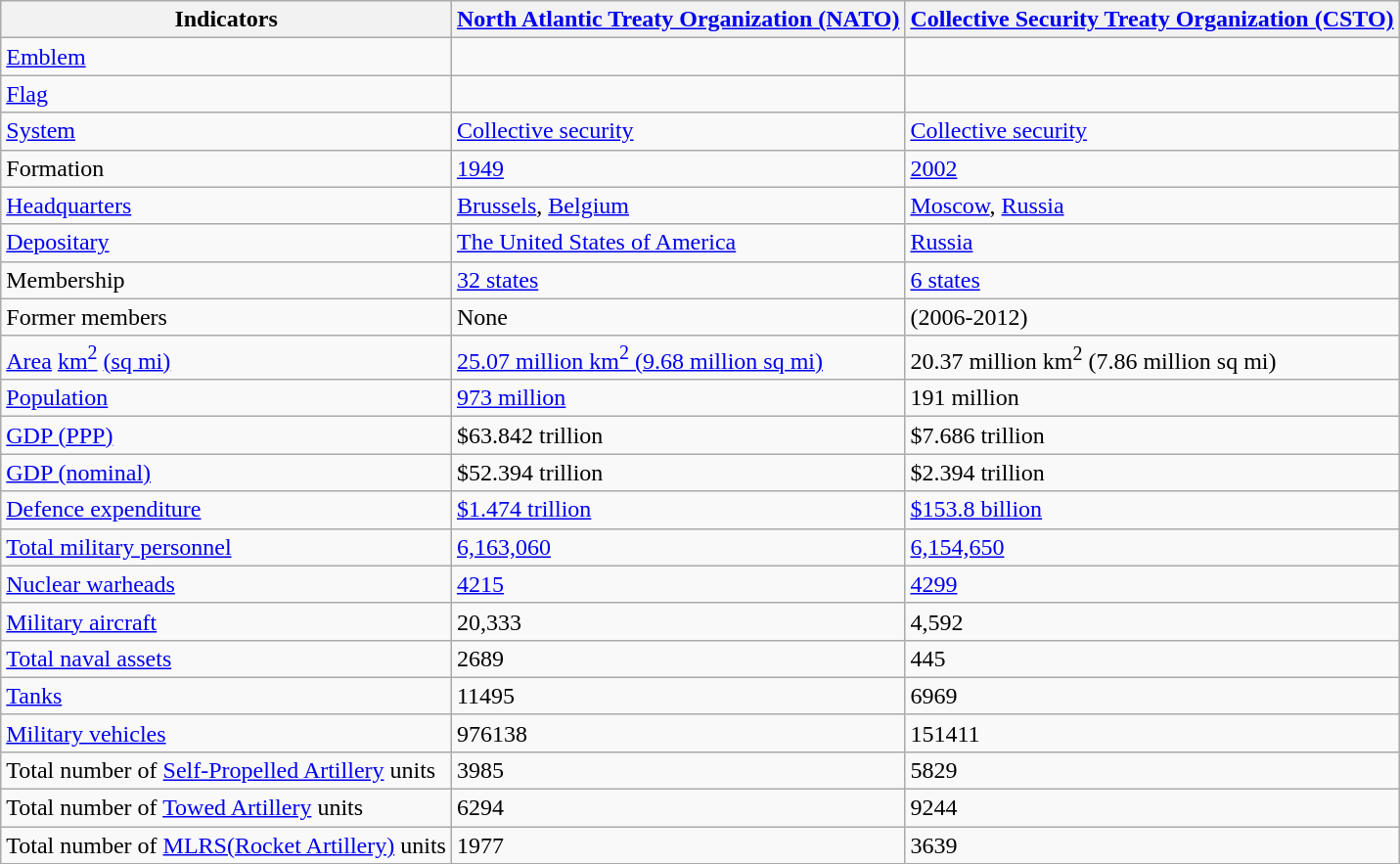<table class="wikitable">
<tr>
<th>Indicators</th>
<th><a href='#'>North Atlantic Treaty Organization (NATO)</a></th>
<th><a href='#'>Collective Security Treaty Organization (CSTO)</a></th>
</tr>
<tr>
<td><a href='#'>Emblem</a></td>
<td></td>
<td></td>
</tr>
<tr>
<td><a href='#'>Flag</a></td>
<td></td>
<td></td>
</tr>
<tr>
<td><a href='#'>System</a></td>
<td><a href='#'>Collective security</a></td>
<td><a href='#'>Collective security</a></td>
</tr>
<tr>
<td>Formation</td>
<td><a href='#'>1949</a></td>
<td><a href='#'>2002</a></td>
</tr>
<tr>
<td><a href='#'>Headquarters</a></td>
<td><a href='#'>Brussels</a>, <a href='#'>Belgium</a></td>
<td><a href='#'>Moscow</a>, <a href='#'>Russia</a></td>
</tr>
<tr>
<td><a href='#'>Depositary</a></td>
<td><a href='#'>The United States of America</a></td>
<td><a href='#'>Russia</a></td>
</tr>
<tr>
<td>Membership</td>
<td><a href='#'>32 states</a> </td>
<td><a href='#'>6 states</a> </td>
</tr>
<tr>
<td>Former members</td>
<td>None</td>
<td> (2006-2012)</td>
</tr>
<tr>
<td><a href='#'>Area</a> <a href='#'>km<sup>2</sup></a> <a href='#'>(sq mi)</a></td>
<td><a href='#'>25.07 million km<sup>2</sup> (9.68 million sq mi)</a></td>
<td>20.37 million km<sup>2</sup> (7.86 million sq mi)</td>
</tr>
<tr>
<td><a href='#'>Population</a></td>
<td><a href='#'>973 million</a></td>
<td>191 million</td>
</tr>
<tr>
<td><a href='#'>GDP (PPP)</a></td>
<td>$63.842 trillion</td>
<td>$7.686 trillion</td>
</tr>
<tr>
<td><a href='#'>GDP (nominal)</a></td>
<td>$52.394 trillion</td>
<td>$2.394 trillion</td>
</tr>
<tr>
<td><a href='#'>Defence expenditure</a></td>
<td><a href='#'>$1.474 trillion</a></td>
<td><a href='#'>$153.8 billion</a></td>
</tr>
<tr>
<td><a href='#'>Total military personnel</a></td>
<td><a href='#'>6,163,060</a></td>
<td><a href='#'>6,154,650</a></td>
</tr>
<tr>
<td><a href='#'>Nuclear warheads</a></td>
<td><a href='#'>4215</a></td>
<td><a href='#'>4299</a></td>
</tr>
<tr>
<td><a href='#'>Military aircraft</a></td>
<td>20,333</td>
<td>4,592</td>
</tr>
<tr>
<td><a href='#'>Total naval assets</a></td>
<td>2689</td>
<td>445</td>
</tr>
<tr>
<td><a href='#'>Tanks</a></td>
<td>11495</td>
<td>6969</td>
</tr>
<tr>
<td><a href='#'>Military vehicles</a></td>
<td>976138</td>
<td>151411</td>
</tr>
<tr>
<td>Total number of <a href='#'>Self-Propelled Artillery</a> units</td>
<td>3985</td>
<td>5829</td>
</tr>
<tr>
<td>Total number of <a href='#'>Towed Artillery</a> units</td>
<td>6294</td>
<td>9244</td>
</tr>
<tr>
<td>Total number of <a href='#'>MLRS(Rocket Artillery)</a> units</td>
<td>1977</td>
<td>3639</td>
</tr>
</table>
